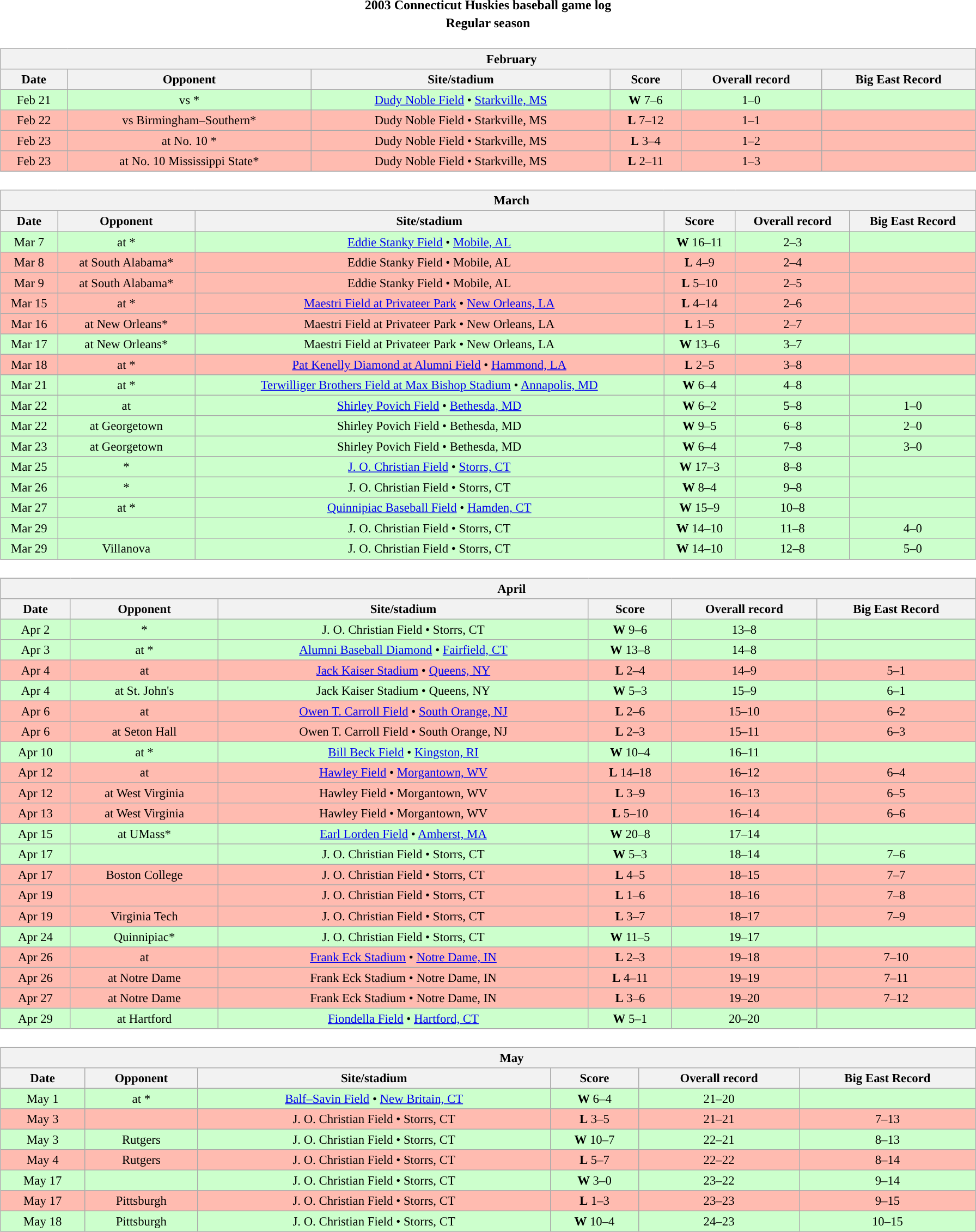<table class="toccolours" width=95% style="clear:both; margin:1.5em auto; text-align:center;">
<tr>
<th colspan=2>2003 Connecticut Huskies baseball game log</th>
</tr>
<tr>
<th colspan=2>Regular season</th>
</tr>
<tr valign="top">
<td><br><table class="wikitable collapsible collapsed" style="margin:auto; width:100%; text-align:center; font-size:95%">
<tr>
<th colspan=12 style="padding-left:4em;">February</th>
</tr>
<tr>
<th>Date</th>
<th>Opponent</th>
<th>Site/stadium</th>
<th>Score</th>
<th>Overall record</th>
<th>Big East Record</th>
</tr>
<tr bgcolor=ccffcc>
<td>Feb 21</td>
<td>vs *</td>
<td><a href='#'>Dudy Noble Field</a> • <a href='#'>Starkville, MS</a></td>
<td><strong>W</strong> 7–6</td>
<td>1–0</td>
<td></td>
</tr>
<tr bgcolor=ffbbb>
<td>Feb 22</td>
<td>vs Birmingham–Southern*</td>
<td>Dudy Noble Field • Starkville, MS</td>
<td><strong>L</strong> 7–12</td>
<td>1–1</td>
<td></td>
</tr>
<tr bgcolor=ffbbb>
<td>Feb 23</td>
<td>at No. 10 *</td>
<td>Dudy Noble Field • Starkville, MS</td>
<td><strong>L</strong> 3–4</td>
<td>1–2</td>
<td></td>
</tr>
<tr bgcolor=ffbbb>
<td>Feb 23</td>
<td>at No. 10 Mississippi State*</td>
<td>Dudy Noble Field • Starkville, MS</td>
<td><strong>L</strong> 2–11</td>
<td>1–3</td>
<td></td>
</tr>
</table>
</td>
</tr>
<tr>
<td><br><table class="wikitable collapsible collapsed" style="margin:auto; width:100%; text-align:center; font-size:95%">
<tr>
<th colspan=12 style="padding-left:4em;">March</th>
</tr>
<tr>
<th>Date</th>
<th>Opponent</th>
<th>Site/stadium</th>
<th>Score</th>
<th>Overall record</th>
<th>Big East Record</th>
</tr>
<tr bgcolor=ccffcc>
<td>Mar 7</td>
<td>at *</td>
<td><a href='#'>Eddie Stanky Field</a> • <a href='#'>Mobile, AL</a></td>
<td><strong>W</strong> 16–11</td>
<td>2–3</td>
<td></td>
</tr>
<tr bgcolor=ffbbb>
<td>Mar 8</td>
<td>at South Alabama*</td>
<td>Eddie Stanky Field • Mobile, AL</td>
<td><strong>L</strong> 4–9</td>
<td>2–4</td>
<td></td>
</tr>
<tr bgcolor=ffbbb>
<td>Mar 9</td>
<td>at South Alabama*</td>
<td>Eddie Stanky Field • Mobile, AL</td>
<td><strong>L</strong> 5–10</td>
<td>2–5</td>
<td></td>
</tr>
<tr bgcolor=ffbbb>
<td>Mar 15</td>
<td>at *</td>
<td><a href='#'>Maestri Field at Privateer Park</a> • <a href='#'>New Orleans, LA</a></td>
<td><strong>L</strong> 4–14</td>
<td>2–6</td>
<td></td>
</tr>
<tr bgcolor=ffbbb>
<td>Mar 16</td>
<td>at New Orleans*</td>
<td>Maestri Field at Privateer Park • New Orleans, LA</td>
<td><strong>L</strong> 1–5</td>
<td>2–7</td>
<td></td>
</tr>
<tr bgcolor=ccffcc>
<td>Mar 17</td>
<td>at New Orleans*</td>
<td>Maestri Field at Privateer Park • New Orleans, LA</td>
<td><strong>W</strong> 13–6</td>
<td>3–7</td>
<td></td>
</tr>
<tr bgcolor=ffbbb>
<td>Mar 18</td>
<td>at *</td>
<td><a href='#'>Pat Kenelly Diamond at Alumni Field</a> • <a href='#'>Hammond, LA</a></td>
<td><strong>L</strong> 2–5</td>
<td>3–8</td>
<td></td>
</tr>
<tr bgcolor=ccffcc>
<td>Mar 21</td>
<td>at *</td>
<td><a href='#'>Terwilliger Brothers Field at Max Bishop Stadium</a> • <a href='#'>Annapolis, MD</a></td>
<td><strong>W</strong> 6–4</td>
<td>4–8</td>
<td></td>
</tr>
<tr bgcolor=ccffcc>
<td>Mar 22</td>
<td>at </td>
<td><a href='#'>Shirley Povich Field</a> • <a href='#'>Bethesda, MD</a></td>
<td><strong>W</strong> 6–2</td>
<td>5–8</td>
<td>1–0</td>
</tr>
<tr bgcolor=ccffcc>
<td>Mar 22</td>
<td>at Georgetown</td>
<td>Shirley Povich Field • Bethesda, MD</td>
<td><strong>W</strong> 9–5</td>
<td>6–8</td>
<td>2–0</td>
</tr>
<tr bgcolor=ccffcc>
<td>Mar 23</td>
<td>at Georgetown</td>
<td>Shirley Povich Field • Bethesda, MD</td>
<td><strong>W</strong> 6–4</td>
<td>7–8</td>
<td>3–0</td>
</tr>
<tr bgcolor=ccffcc>
<td>Mar 25</td>
<td>*</td>
<td><a href='#'>J. O. Christian Field</a> • <a href='#'>Storrs, CT</a></td>
<td><strong>W</strong> 17–3</td>
<td>8–8</td>
<td></td>
</tr>
<tr bgcolor=ccffcc>
<td>Mar 26</td>
<td>*</td>
<td>J. O. Christian Field • Storrs, CT</td>
<td><strong>W</strong> 8–4</td>
<td>9–8</td>
<td></td>
</tr>
<tr bgcolor=ccffcc>
<td>Mar 27</td>
<td>at *</td>
<td><a href='#'>Quinnipiac Baseball Field</a> • <a href='#'>Hamden, CT</a></td>
<td><strong>W</strong> 15–9</td>
<td>10–8</td>
<td></td>
</tr>
<tr bgcolor=ccffcc>
<td>Mar 29</td>
<td></td>
<td>J. O. Christian Field • Storrs, CT</td>
<td><strong>W</strong> 14–10</td>
<td>11–8</td>
<td>4–0</td>
</tr>
<tr bgcolor=ccffcc>
<td>Mar 29</td>
<td>Villanova</td>
<td>J. O. Christian Field • Storrs, CT</td>
<td><strong>W</strong> 14–10</td>
<td>12–8</td>
<td>5–0</td>
</tr>
</table>
</td>
</tr>
<tr>
<td><br><table class="wikitable collapsible collapsed" style="margin:auto; width:100%; text-align:center; font-size:95%">
<tr>
<th colspan=12 style="padding-left:4em;">April</th>
</tr>
<tr>
<th>Date</th>
<th>Opponent</th>
<th>Site/stadium</th>
<th>Score</th>
<th>Overall record</th>
<th>Big East Record</th>
</tr>
<tr bgcolor=ccffcc>
<td>Apr 2</td>
<td>*</td>
<td>J. O. Christian Field • Storrs, CT</td>
<td><strong>W</strong> 9–6</td>
<td>13–8</td>
<td></td>
</tr>
<tr bgcolor=ccffcc>
<td>Apr 3</td>
<td>at *</td>
<td><a href='#'>Alumni Baseball Diamond</a> • <a href='#'>Fairfield, CT</a></td>
<td><strong>W</strong> 13–8</td>
<td>14–8</td>
<td></td>
</tr>
<tr bgcolor=ffbbb>
<td>Apr 4</td>
<td>at </td>
<td><a href='#'>Jack Kaiser Stadium</a> • <a href='#'>Queens, NY</a></td>
<td><strong>L</strong> 2–4</td>
<td>14–9</td>
<td>5–1</td>
</tr>
<tr bgcolor=ccffcc>
<td>Apr 4</td>
<td>at St. John's</td>
<td>Jack Kaiser Stadium • Queens, NY</td>
<td><strong>W</strong> 5–3</td>
<td>15–9</td>
<td>6–1</td>
</tr>
<tr bgcolor=ffbbb>
<td>Apr 6</td>
<td>at </td>
<td><a href='#'>Owen T. Carroll Field</a> • <a href='#'>South Orange, NJ</a></td>
<td><strong>L</strong> 2–6</td>
<td>15–10</td>
<td>6–2</td>
</tr>
<tr bgcolor=ffbbb>
<td>Apr 6</td>
<td>at Seton Hall</td>
<td>Owen T. Carroll Field • South Orange, NJ</td>
<td><strong>L</strong> 2–3</td>
<td>15–11</td>
<td>6–3</td>
</tr>
<tr bgcolor=ccffcc>
<td>Apr 10</td>
<td>at *</td>
<td><a href='#'>Bill Beck Field</a> • <a href='#'>Kingston, RI</a></td>
<td><strong>W</strong> 10–4</td>
<td>16–11</td>
<td></td>
</tr>
<tr bgcolor=ffbbb>
<td>Apr 12</td>
<td>at </td>
<td><a href='#'>Hawley Field</a> • <a href='#'>Morgantown, WV</a></td>
<td><strong>L</strong> 14–18</td>
<td>16–12</td>
<td>6–4</td>
</tr>
<tr bgcolor=ffbbb>
<td>Apr 12</td>
<td>at West Virginia</td>
<td>Hawley Field • Morgantown, WV</td>
<td><strong>L</strong> 3–9</td>
<td>16–13</td>
<td>6–5</td>
</tr>
<tr bgcolor=ffbbb>
<td>Apr 13</td>
<td>at West Virginia</td>
<td>Hawley Field • Morgantown, WV</td>
<td><strong>L</strong> 5–10</td>
<td>16–14</td>
<td>6–6</td>
</tr>
<tr bgcolor=ccffcc>
<td>Apr 15</td>
<td>at UMass*</td>
<td><a href='#'>Earl Lorden Field</a> • <a href='#'>Amherst, MA</a></td>
<td><strong>W</strong> 20–8</td>
<td>17–14</td>
<td></td>
</tr>
<tr bgcolor=ccffcc>
<td>Apr 17</td>
<td></td>
<td>J. O. Christian Field • Storrs, CT</td>
<td><strong>W</strong> 5–3</td>
<td>18–14</td>
<td>7–6</td>
</tr>
<tr bgcolor=ffbbb>
<td>Apr 17</td>
<td>Boston College</td>
<td>J. O. Christian Field • Storrs, CT</td>
<td><strong>L</strong> 4–5</td>
<td>18–15</td>
<td>7–7</td>
</tr>
<tr bgcolor=ffbbb>
<td>Apr 19</td>
<td></td>
<td>J. O. Christian Field • Storrs, CT</td>
<td><strong>L</strong> 1–6</td>
<td>18–16</td>
<td>7–8</td>
</tr>
<tr bgcolor=ffbbb>
<td>Apr 19</td>
<td>Virginia Tech</td>
<td>J. O. Christian Field • Storrs, CT</td>
<td><strong>L</strong> 3–7</td>
<td>18–17</td>
<td>7–9</td>
</tr>
<tr bgcolor=ccffcc>
<td>Apr 24</td>
<td>Quinnipiac*</td>
<td>J. O. Christian Field • Storrs, CT</td>
<td><strong>W</strong> 11–5</td>
<td>19–17</td>
<td></td>
</tr>
<tr bgcolor=ffbbb>
<td>Apr 26</td>
<td>at </td>
<td><a href='#'>Frank Eck Stadium</a> • <a href='#'>Notre Dame, IN</a></td>
<td><strong>L</strong> 2–3</td>
<td>19–18</td>
<td>7–10</td>
</tr>
<tr bgcolor=ffbbb>
<td>Apr 26</td>
<td>at Notre Dame</td>
<td>Frank Eck Stadium • Notre Dame, IN</td>
<td><strong>L</strong> 4–11</td>
<td>19–19</td>
<td>7–11</td>
</tr>
<tr bgcolor=ffbbb>
<td>Apr 27</td>
<td>at Notre Dame</td>
<td>Frank Eck Stadium • Notre Dame, IN</td>
<td><strong>L</strong> 3–6</td>
<td>19–20</td>
<td>7–12</td>
</tr>
<tr bgcolor=ccffcc>
<td>Apr 29</td>
<td>at Hartford</td>
<td><a href='#'>Fiondella Field</a> • <a href='#'>Hartford, CT</a></td>
<td><strong>W</strong> 5–1</td>
<td>20–20</td>
<td></td>
</tr>
</table>
</td>
</tr>
<tr>
<td><br><table class="wikitable collapsible collapsed" style="margin:auto; width:100%; text-align:center; font-size:95%">
<tr>
<th colspan=12 style="padding-left:4em;">May</th>
</tr>
<tr>
<th>Date</th>
<th>Opponent</th>
<th>Site/stadium</th>
<th>Score</th>
<th>Overall record</th>
<th>Big East Record</th>
</tr>
<tr bgcolor=ccffcc>
<td>May 1</td>
<td>at *</td>
<td><a href='#'>Balf–Savin Field</a> • <a href='#'>New Britain, CT</a></td>
<td><strong>W</strong> 6–4</td>
<td>21–20</td>
<td></td>
</tr>
<tr bgcolor=ffbbb>
<td>May 3</td>
<td></td>
<td>J. O. Christian Field • Storrs, CT</td>
<td><strong>L</strong> 3–5</td>
<td>21–21</td>
<td>7–13</td>
</tr>
<tr bgcolor=ccffcc>
<td>May 3</td>
<td>Rutgers</td>
<td>J. O. Christian Field • Storrs, CT</td>
<td><strong>W</strong> 10–7</td>
<td>22–21</td>
<td>8–13</td>
</tr>
<tr bgcolor=ffbbb>
<td>May 4</td>
<td>Rutgers</td>
<td>J. O. Christian Field • Storrs, CT</td>
<td><strong>L</strong> 5–7</td>
<td>22–22</td>
<td>8–14</td>
</tr>
<tr bgcolor=ccffcc>
<td>May 17</td>
<td></td>
<td>J. O. Christian Field • Storrs, CT</td>
<td><strong>W</strong> 3–0</td>
<td>23–22</td>
<td>9–14</td>
</tr>
<tr bgcolor=ffbbb>
<td>May 17</td>
<td>Pittsburgh</td>
<td>J. O. Christian Field • Storrs, CT</td>
<td><strong>L</strong> 1–3</td>
<td>23–23</td>
<td>9–15</td>
</tr>
<tr bgcolor=ccffcc>
<td>May 18</td>
<td>Pittsburgh</td>
<td>J. O. Christian Field • Storrs, CT</td>
<td><strong>W</strong> 10–4</td>
<td>24–23</td>
<td>10–15</td>
</tr>
</table>
</td>
</tr>
</table>
